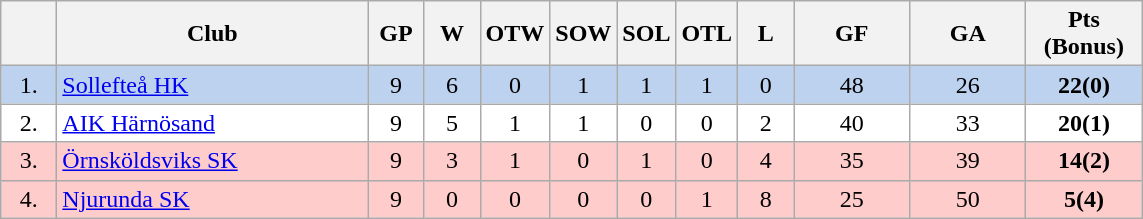<table class="wikitable">
<tr>
<th width="30"></th>
<th width="200">Club</th>
<th width="30">GP</th>
<th width="30">W</th>
<th width="30">OTW</th>
<th width="30">SOW</th>
<th width="30">SOL</th>
<th width="30">OTL</th>
<th width="30">L</th>
<th width="70">GF</th>
<th width="70">GA</th>
<th width="70">Pts (Bonus)</th>
</tr>
<tr bgcolor="#BCD2EE" align="center">
<td>1.</td>
<td align="left"><a href='#'>Sollefteå HK</a></td>
<td>9</td>
<td>6</td>
<td>0</td>
<td>1</td>
<td>1</td>
<td>1</td>
<td>0</td>
<td>48</td>
<td>26</td>
<td><strong>22(0)</strong></td>
</tr>
<tr bgcolor="#FFFFFF" align="center">
<td>2.</td>
<td align="left"><a href='#'>AIK Härnösand</a></td>
<td>9</td>
<td>5</td>
<td>1</td>
<td>1</td>
<td>0</td>
<td>0</td>
<td>2</td>
<td>40</td>
<td>33</td>
<td><strong>20(1)</strong></td>
</tr>
<tr bgcolor="#FFCCCC" align="center">
<td>3.</td>
<td align="left"><a href='#'>Örnsköldsviks SK</a></td>
<td>9</td>
<td>3</td>
<td>1</td>
<td>0</td>
<td>1</td>
<td>0</td>
<td>4</td>
<td>35</td>
<td>39</td>
<td><strong>14(2)</strong></td>
</tr>
<tr bgcolor="#FFCCCC" align="center">
<td>4.</td>
<td align="left"><a href='#'>Njurunda SK</a></td>
<td>9</td>
<td>0</td>
<td>0</td>
<td>0</td>
<td>0</td>
<td>1</td>
<td>8</td>
<td>25</td>
<td>50</td>
<td><strong>5(4)</strong></td>
</tr>
</table>
